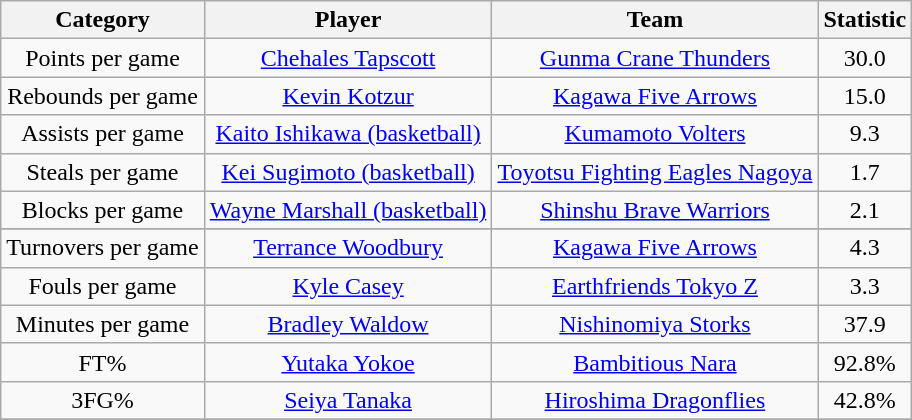<table class="wikitable" style="text-align:center">
<tr>
<th>Category</th>
<th>Player</th>
<th>Team</th>
<th>Statistic</th>
</tr>
<tr>
<td>Points per game</td>
<td><a href='#'>Chehales Tapscott</a></td>
<td><a href='#'>Gunma Crane Thunders</a></td>
<td>30.0</td>
</tr>
<tr>
<td>Rebounds per game</td>
<td><a href='#'>Kevin Kotzur</a></td>
<td><a href='#'>Kagawa Five Arrows</a></td>
<td>15.0</td>
</tr>
<tr>
<td>Assists per game</td>
<td><a href='#'>Kaito Ishikawa (basketball)</a></td>
<td><a href='#'>Kumamoto Volters</a></td>
<td>9.3</td>
</tr>
<tr>
<td>Steals per game</td>
<td><a href='#'>Kei Sugimoto (basketball)</a></td>
<td><a href='#'>Toyotsu Fighting Eagles Nagoya</a></td>
<td>1.7</td>
</tr>
<tr>
<td>Blocks per game</td>
<td><a href='#'>Wayne Marshall (basketball)</a></td>
<td><a href='#'>Shinshu Brave Warriors</a></td>
<td>2.1</td>
</tr>
<tr>
</tr>
<tr>
<td>Turnovers per game</td>
<td><a href='#'>Terrance Woodbury</a></td>
<td><a href='#'>Kagawa Five Arrows</a></td>
<td>4.3</td>
</tr>
<tr>
<td>Fouls per game</td>
<td><a href='#'>Kyle Casey</a></td>
<td><a href='#'>Earthfriends Tokyo Z</a></td>
<td>3.3</td>
</tr>
<tr>
<td>Minutes per game</td>
<td><a href='#'>Bradley Waldow</a></td>
<td><a href='#'>Nishinomiya Storks</a></td>
<td>37.9</td>
</tr>
<tr>
<td>FT%</td>
<td><a href='#'>Yutaka Yokoe</a></td>
<td><a href='#'>Bambitious Nara</a></td>
<td>92.8%</td>
</tr>
<tr>
<td>3FG%</td>
<td><a href='#'>Seiya Tanaka</a></td>
<td><a href='#'>Hiroshima Dragonflies</a></td>
<td>42.8%</td>
</tr>
<tr>
</tr>
</table>
